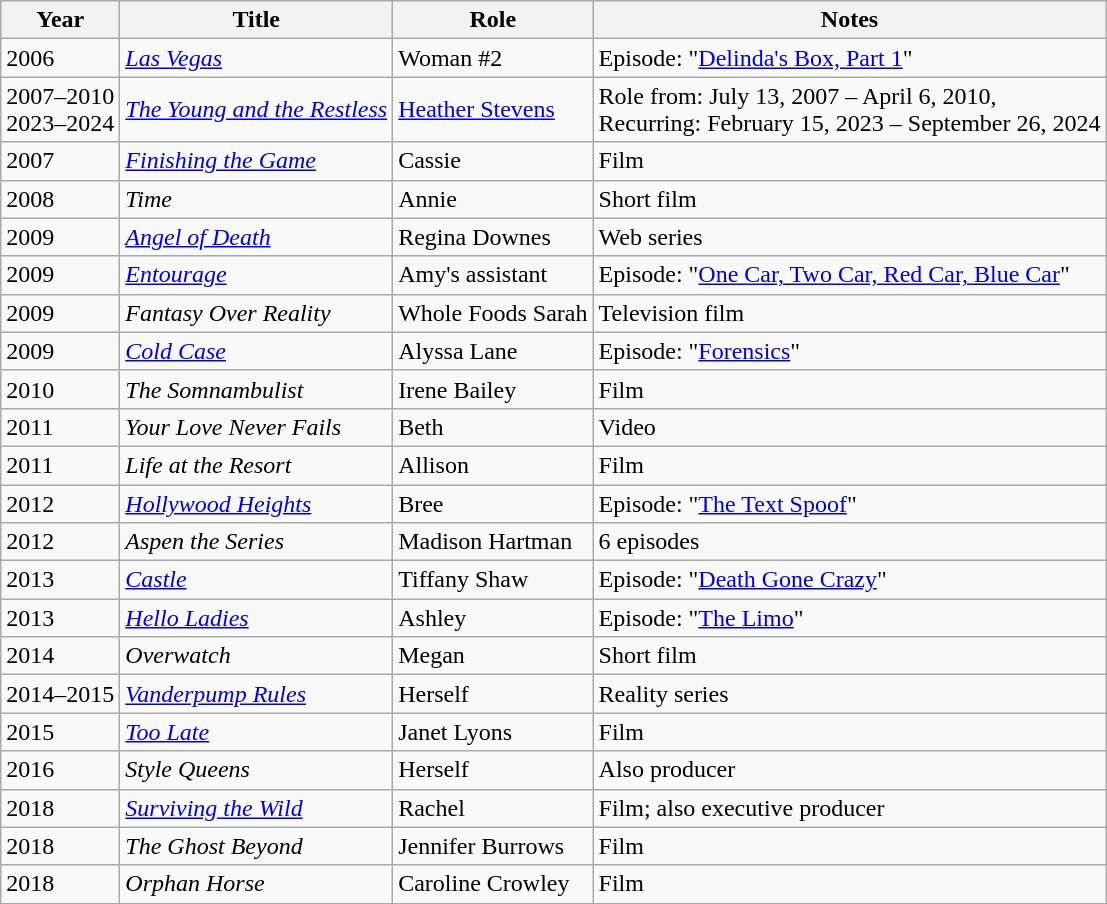<table class="wikitable sortable">
<tr>
<th>Year</th>
<th>Title</th>
<th>Role</th>
<th class="unsortable">Notes</th>
</tr>
<tr>
<td>2006</td>
<td><em><a href='#'>Las Vegas</a></em></td>
<td>Woman #2</td>
<td>Episode: "<a href='#'>Delinda's Box, Part 1</a>"</td>
</tr>
<tr>
<td>2007–2010 <br> 2023–2024</td>
<td><em><a href='#'>The Young and the Restless</a></em></td>
<td><a href='#'>Heather Stevens</a></td>
<td>Role from: July 13, 2007 – April 6, 2010, <br> Recurring: February 15, 2023 – September 26, 2024</td>
</tr>
<tr>
<td>2007</td>
<td><em><a href='#'>Finishing the Game</a></em></td>
<td>Cassie</td>
<td>Film</td>
</tr>
<tr>
<td>2008</td>
<td><em>Time</em></td>
<td>Annie</td>
<td>Short film</td>
</tr>
<tr>
<td>2009</td>
<td><em><a href='#'>Angel of Death</a></em></td>
<td>Regina Downes</td>
<td>Web series</td>
</tr>
<tr>
<td>2009</td>
<td><em><a href='#'>Entourage</a></em></td>
<td>Amy's assistant</td>
<td>Episode: "<a href='#'>One Car, Two Car, Red Car, Blue Car</a>"</td>
</tr>
<tr>
<td>2009</td>
<td><em>Fantasy Over Reality</em></td>
<td>Whole Foods Sarah</td>
<td>Television film</td>
</tr>
<tr>
<td>2009</td>
<td><em><a href='#'>Cold Case</a></em></td>
<td>Alyssa Lane</td>
<td>Episode: "<a href='#'>Forensics</a>"</td>
</tr>
<tr>
<td>2010</td>
<td><em>The Somnambulist</em></td>
<td>Irene Bailey</td>
<td>Film</td>
</tr>
<tr>
<td>2011</td>
<td><em>Your Love Never Fails</em></td>
<td>Beth</td>
<td>Video</td>
</tr>
<tr>
<td>2011</td>
<td><em>Life at the Resort</em></td>
<td>Allison</td>
<td>Film</td>
</tr>
<tr>
<td>2012</td>
<td><em><a href='#'>Hollywood Heights</a></em></td>
<td>Bree</td>
<td>Episode: "<a href='#'>The Text Spoof</a>"</td>
</tr>
<tr>
<td>2012</td>
<td><em>Aspen the Series</em></td>
<td>Madison Hartman</td>
<td>6 episodes</td>
</tr>
<tr>
<td>2013</td>
<td><em><a href='#'>Castle</a></em></td>
<td>Tiffany Shaw</td>
<td>Episode: "<a href='#'>Death Gone Crazy</a>"</td>
</tr>
<tr>
<td>2013</td>
<td><em><a href='#'>Hello Ladies</a></em></td>
<td>Ashley</td>
<td>Episode: "<a href='#'>The Limo</a>"</td>
</tr>
<tr>
<td>2014</td>
<td><em>Overwatch</em></td>
<td>Megan</td>
<td>Short film</td>
</tr>
<tr>
<td>2014–2015</td>
<td><em><a href='#'>Vanderpump Rules</a></em></td>
<td>Herself</td>
<td>Reality series</td>
</tr>
<tr>
<td>2015</td>
<td><em><a href='#'>Too Late</a></em></td>
<td>Janet Lyons</td>
<td>Film</td>
</tr>
<tr>
<td>2016</td>
<td><em>Style Queens</em></td>
<td>Herself</td>
<td>Also producer</td>
</tr>
<tr>
<td>2018</td>
<td><em><a href='#'>Surviving the Wild</a></em></td>
<td>Rachel</td>
<td>Film; also executive producer</td>
</tr>
<tr>
<td>2018</td>
<td><em>The Ghost Beyond</em></td>
<td>Jennifer Burrows</td>
<td>Film</td>
</tr>
<tr>
<td>2018</td>
<td><em>Orphan Horse</em></td>
<td>Caroline Crowley</td>
<td>Film</td>
</tr>
</table>
